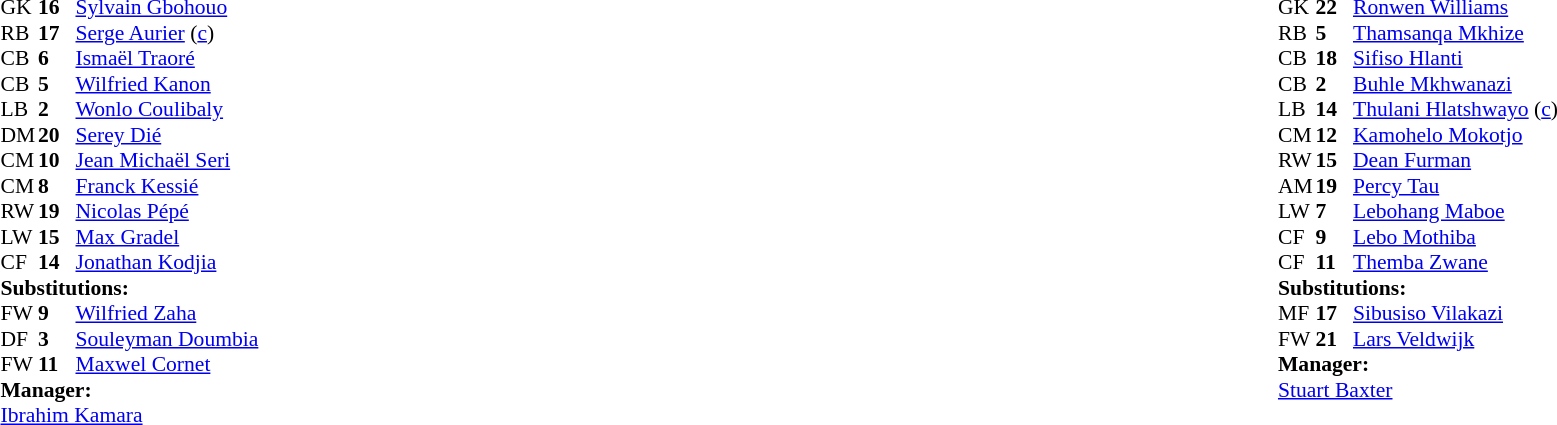<table width="100%">
<tr>
<td valign="top" width="40%"><br><table style="font-size:90%" cellspacing="0" cellpadding="0">
<tr>
<th width=25></th>
<th width=25></th>
</tr>
<tr>
<td>GK</td>
<td><strong>16</strong></td>
<td><a href='#'>Sylvain Gbohouo</a></td>
</tr>
<tr>
<td>RB</td>
<td><strong>17</strong></td>
<td><a href='#'>Serge Aurier</a> (<a href='#'>c</a>)</td>
</tr>
<tr>
<td>CB</td>
<td><strong>6</strong></td>
<td><a href='#'>Ismaël Traoré</a></td>
</tr>
<tr>
<td>CB</td>
<td><strong>5</strong></td>
<td><a href='#'>Wilfried Kanon</a></td>
<td></td>
</tr>
<tr>
<td>LB</td>
<td><strong>2</strong></td>
<td><a href='#'>Wonlo Coulibaly</a></td>
<td></td>
<td></td>
</tr>
<tr>
<td>DM</td>
<td><strong>20</strong></td>
<td><a href='#'>Serey Dié</a></td>
</tr>
<tr>
<td>CM</td>
<td><strong>10</strong></td>
<td><a href='#'>Jean Michaël Seri</a></td>
<td></td>
<td></td>
</tr>
<tr>
<td>CM</td>
<td><strong>8</strong></td>
<td><a href='#'>Franck Kessié</a></td>
</tr>
<tr>
<td>RW</td>
<td><strong>19</strong></td>
<td><a href='#'>Nicolas Pépé</a></td>
</tr>
<tr>
<td>LW</td>
<td><strong>15</strong></td>
<td><a href='#'>Max Gradel</a></td>
<td></td>
<td></td>
</tr>
<tr>
<td>CF</td>
<td><strong>14</strong></td>
<td><a href='#'>Jonathan Kodjia</a></td>
</tr>
<tr>
<td colspan=3><strong>Substitutions:</strong></td>
</tr>
<tr>
<td>FW</td>
<td><strong>9</strong></td>
<td><a href='#'>Wilfried Zaha</a></td>
<td></td>
<td></td>
</tr>
<tr>
<td>DF</td>
<td><strong>3</strong></td>
<td><a href='#'>Souleyman Doumbia</a></td>
<td></td>
<td></td>
</tr>
<tr>
<td>FW</td>
<td><strong>11</strong></td>
<td><a href='#'>Maxwel Cornet</a></td>
<td></td>
<td></td>
</tr>
<tr>
<td colspan=3><strong>Manager:</strong></td>
</tr>
<tr>
<td colspan=3><a href='#'>Ibrahim Kamara</a></td>
</tr>
</table>
</td>
<td valign="top"></td>
<td valign="top" width="50%"><br><table style="font-size:90%; margin:auto" cellspacing="0" cellpadding="0">
<tr>
<th width=25></th>
<th width=25></th>
</tr>
<tr>
<td>GK</td>
<td><strong>22</strong></td>
<td><a href='#'>Ronwen Williams</a></td>
</tr>
<tr>
<td>RB</td>
<td><strong>5</strong></td>
<td><a href='#'>Thamsanqa Mkhize</a></td>
</tr>
<tr>
<td>CB</td>
<td><strong>18</strong></td>
<td><a href='#'>Sifiso Hlanti</a></td>
</tr>
<tr>
<td>CB</td>
<td><strong>2</strong></td>
<td><a href='#'>Buhle Mkhwanazi</a></td>
</tr>
<tr>
<td>LB</td>
<td><strong>14</strong></td>
<td><a href='#'>Thulani Hlatshwayo</a> (<a href='#'>c</a>)</td>
</tr>
<tr>
<td>CM</td>
<td><strong>12</strong></td>
<td><a href='#'>Kamohelo Mokotjo</a></td>
</tr>
<tr>
<td>RW</td>
<td><strong>15</strong></td>
<td><a href='#'>Dean Furman</a></td>
</tr>
<tr>
<td>AM</td>
<td><strong>19</strong></td>
<td><a href='#'>Percy Tau</a></td>
</tr>
<tr>
<td>LW</td>
<td><strong>7</strong></td>
<td><a href='#'>Lebohang Maboe</a></td>
<td></td>
<td></td>
</tr>
<tr>
<td>CF</td>
<td><strong>9</strong></td>
<td><a href='#'>Lebo Mothiba</a></td>
<td></td>
<td></td>
</tr>
<tr>
<td>CF</td>
<td><strong>11</strong></td>
<td><a href='#'>Themba Zwane</a></td>
</tr>
<tr>
<td colspan=3><strong>Substitutions:</strong></td>
</tr>
<tr>
<td>MF</td>
<td><strong>17</strong></td>
<td><a href='#'>Sibusiso Vilakazi</a></td>
<td></td>
<td></td>
</tr>
<tr>
<td>FW</td>
<td><strong>21</strong></td>
<td><a href='#'>Lars Veldwijk</a></td>
<td></td>
<td></td>
</tr>
<tr>
<td colspan=3><strong>Manager:</strong></td>
</tr>
<tr>
<td colspan=3> <a href='#'>Stuart Baxter</a></td>
</tr>
</table>
</td>
</tr>
</table>
